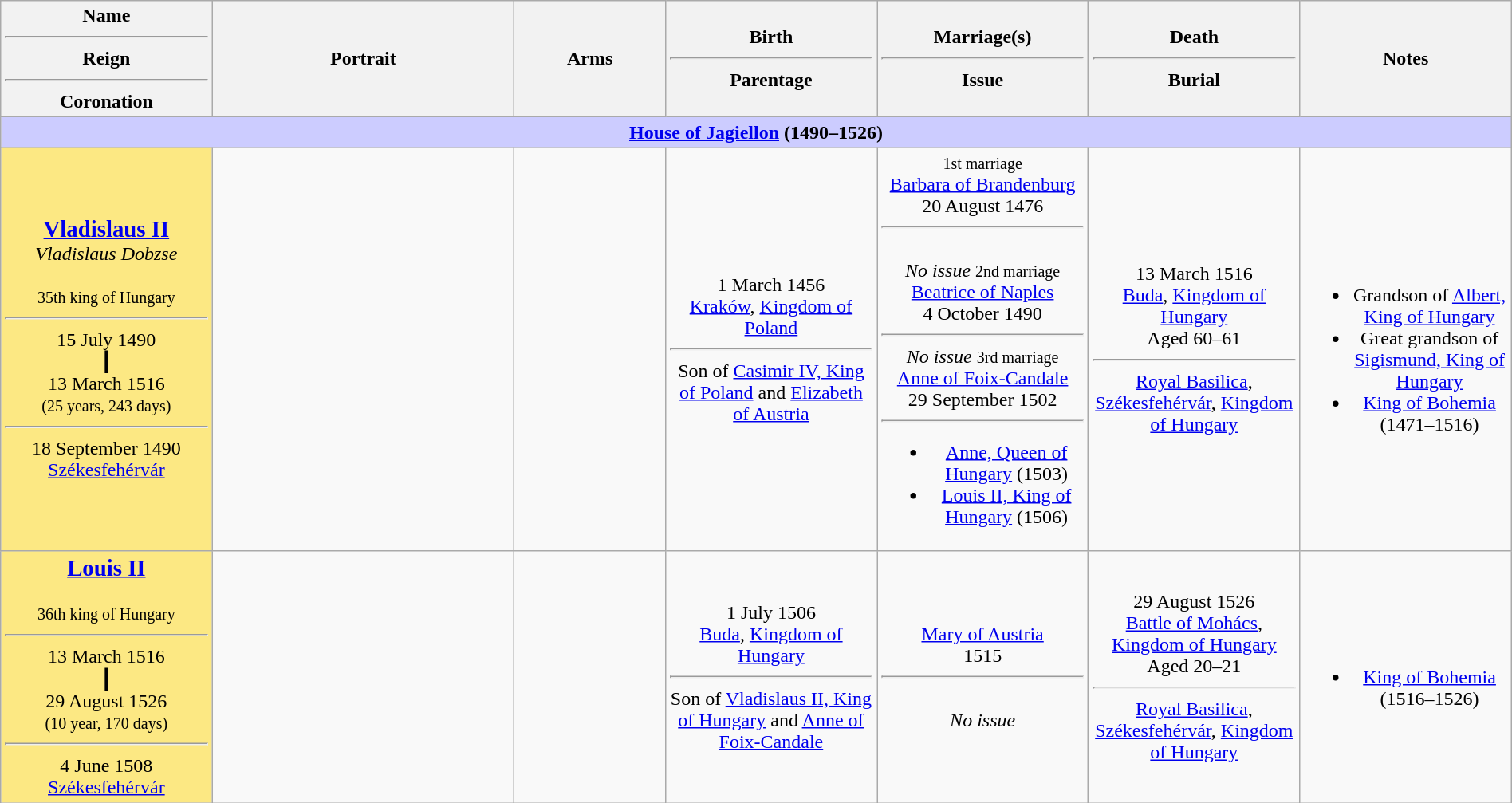<table style="text-align:Center; width:100%" class="wikitable">
<tr>
<th width="14%">Name<hr>Reign<hr>Coronation</th>
<th width="20%">Portrait</th>
<th width="10%">Arms</th>
<th width="14%">Birth<hr>Parentage</th>
<th width="14%">Marriage(s)<hr>Issue</th>
<th width="14%">Death<hr>Burial</th>
<th width="14%">Notes</th>
</tr>
<tr>
<th colspan="7" style="background:#ccccff"><a href='#'>House of Jagiellon</a> (1490–1526)</th>
</tr>
<tr>
<td style="background:#FCE883"><strong><a href='#'><big>Vladislaus II</big></a></strong><br><em>Vladislaus Dobzse</em><br><small></small><br><small>35th king of Hungary</small><hr>15 July 1490<br>┃<br>13 March 1516<br><small>(25 years, 243 days)</small><hr>18 September 1490<br><a href='#'>Székesfehérvár</a></td>
<td></td>
<td></td>
<td>1 March 1456<br><a href='#'>Kraków</a>, <a href='#'>Kingdom of Poland</a><hr>Son of <a href='#'>Casimir IV, King of Poland</a> and <a href='#'>Elizabeth of Austria</a></td>
<td><small>1st marriage</small><br><a href='#'>Barbara of Brandenburg</a><br>20 August 1476<hr><br><em>No issue</em>
<small>2nd marriage</small><br><a href='#'>Beatrice of Naples</a><br>4 October 1490<hr>
<em>No issue</em>
<small>3rd marriage</small><br><a href='#'>Anne of Foix-Candale</a><br>29 September 1502<hr><ul><li><a href='#'>Anne, Queen of Hungary</a> (1503)</li><li><a href='#'>Louis II, King of Hungary</a> (1506)</li></ul></td>
<td>13 March 1516<br><a href='#'>Buda</a>, <a href='#'>Kingdom of Hungary</a><br>Aged 60–61<hr><a href='#'>Royal Basilica</a>, <a href='#'>Székesfehérvár</a>, <a href='#'>Kingdom of Hungary</a></td>
<td><br><ul><li>Grandson of <a href='#'>Albert, King of Hungary</a></li><li>Great grandson of <a href='#'>Sigismund, King of Hungary</a></li><li><a href='#'>King of Bohemia</a> (1471–1516)</li></ul></td>
</tr>
<tr>
<td style="background:#FCE883"><strong><a href='#'><big>Louis II</big></a></strong><br><small></small><br><small>36th king of Hungary</small><hr>13 March 1516<br>┃<br>29 August 1526<br><small>(10 year, 170 days)</small><hr>4 June 1508<br><a href='#'>Székesfehérvár</a></td>
<td></td>
<td></td>
<td>1 July 1506<br><a href='#'>Buda</a>, <a href='#'>Kingdom of Hungary</a><hr>Son of <a href='#'>Vladislaus II, King of Hungary</a> and <a href='#'>Anne of Foix-Candale</a></td>
<td><a href='#'>Mary of Austria</a><br>1515<hr><br><em>No issue</em></td>
<td>29 August 1526<br><a href='#'>Battle of Mohács</a>, <a href='#'>Kingdom of Hungary</a><br>Aged 20–21<hr><a href='#'>Royal Basilica</a>, <a href='#'>Székesfehérvár</a>, <a href='#'>Kingdom of Hungary</a></td>
<td><br><ul><li><a href='#'>King of Bohemia</a> (1516–1526)</li></ul></td>
</tr>
</table>
